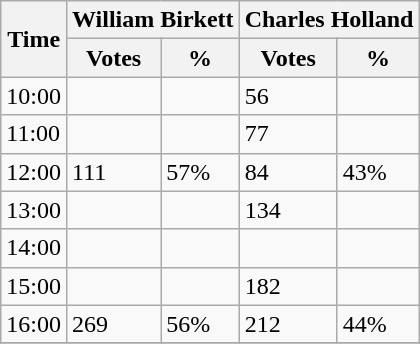<table class="wikitable">
<tr>
<th rowspan="2">Time</th>
<th colspan="2">William Birkett</th>
<th colspan="2">Charles Holland</th>
</tr>
<tr>
<th>Votes</th>
<th>%</th>
<th>Votes</th>
<th>%</th>
</tr>
<tr>
<td>10:00</td>
<td></td>
<td></td>
<td>56</td>
<td></td>
</tr>
<tr>
<td>11:00</td>
<td></td>
<td></td>
<td>77</td>
<td></td>
</tr>
<tr>
<td>12:00</td>
<td>111</td>
<td>57%</td>
<td>84</td>
<td>43%</td>
</tr>
<tr>
<td>13:00</td>
<td></td>
<td></td>
<td>134</td>
<td></td>
</tr>
<tr>
<td>14:00</td>
<td></td>
<td></td>
<td></td>
<td></td>
</tr>
<tr>
<td>15:00</td>
<td></td>
<td></td>
<td>182</td>
<td></td>
</tr>
<tr>
<td>16:00</td>
<td>269</td>
<td>56%</td>
<td>212</td>
<td>44%</td>
</tr>
<tr>
</tr>
</table>
